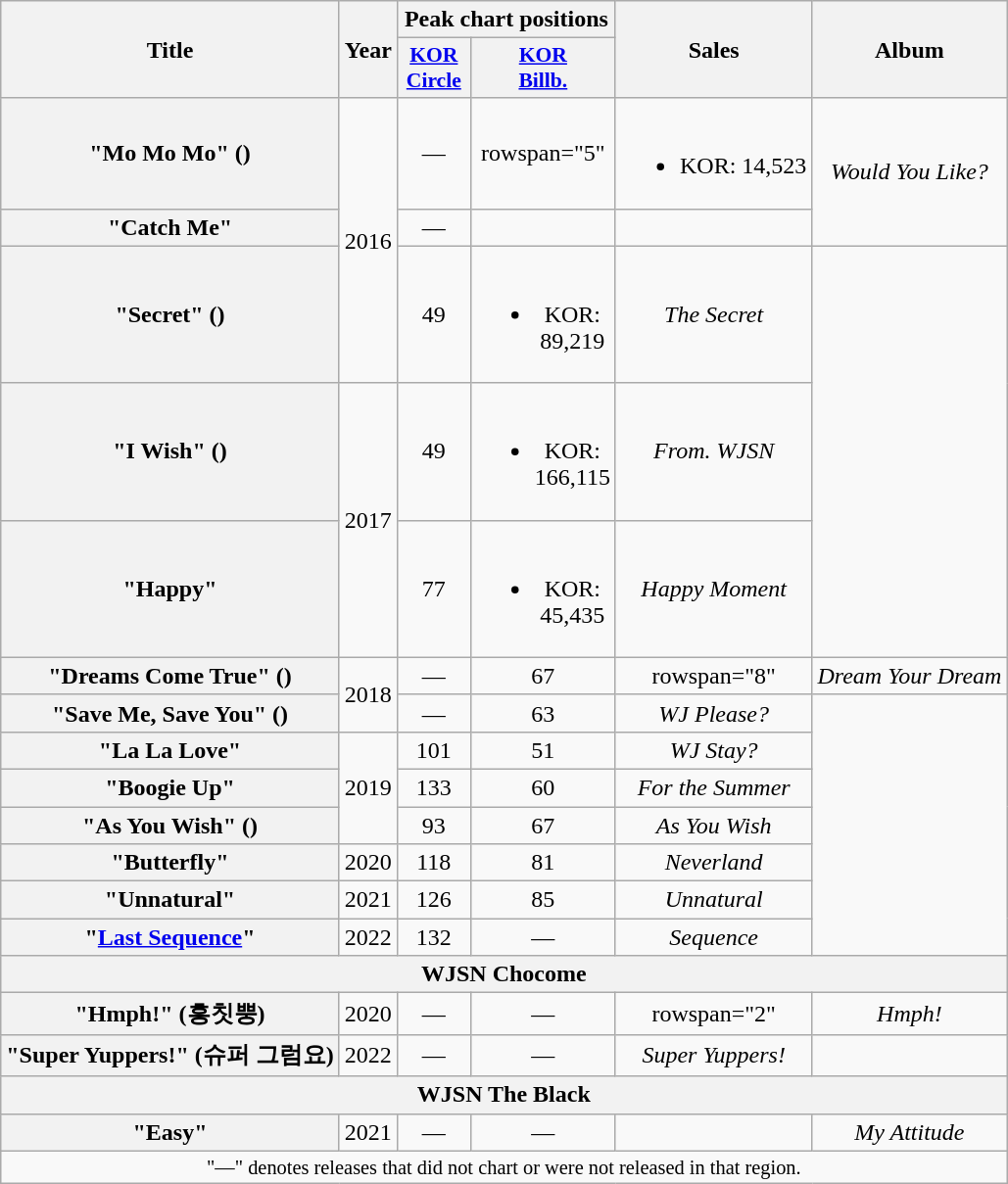<table class="wikitable plainrowheaders" style="text-align:center;" border="1">
<tr>
<th scope="col" rowspan="2">Title</th>
<th scope="col" rowspan="2">Year</th>
<th scope="col" colspan="2">Peak chart positions</th>
<th scope="col" rowspan="2">Sales</th>
<th scope="col" rowspan="2">Album</th>
</tr>
<tr>
<th scope="col" style="width:3em;font-size:90%;"><a href='#'>KOR<br>Circle</a><br></th>
<th scope="col" style="width:3em;font-size:90%;"><a href='#'>KOR<br>Billb.</a><br></th>
</tr>
<tr>
<th scope="row">"Mo Mo Mo" ()</th>
<td rowspan="3">2016</td>
<td>—</td>
<td>rowspan="5" </td>
<td><br><ul><li>KOR: 14,523</li></ul></td>
<td rowspan="2"><em>Would You Like?</em></td>
</tr>
<tr>
<th scope="row">"Catch Me"</th>
<td>—</td>
<td></td>
</tr>
<tr>
<th scope="row">"Secret" ()</th>
<td>49</td>
<td><br><ul><li>KOR: 89,219</li></ul></td>
<td><em>The Secret</em></td>
</tr>
<tr>
<th scope="row">"I Wish" ()</th>
<td rowspan="2">2017</td>
<td>49</td>
<td><br><ul><li>KOR: 166,115</li></ul></td>
<td><em>From. WJSN</em></td>
</tr>
<tr>
<th scope="row">"Happy"</th>
<td>77</td>
<td><br><ul><li>KOR: 45,435</li></ul></td>
<td><em>Happy Moment</em></td>
</tr>
<tr>
<th scope="row">"Dreams Come True" ()</th>
<td rowspan="2">2018</td>
<td>—</td>
<td>67</td>
<td>rowspan="8" </td>
<td><em>Dream Your Dream</em></td>
</tr>
<tr>
<th scope="row">"Save Me, Save You" ()</th>
<td>—</td>
<td>63</td>
<td><em>WJ Please?</em></td>
</tr>
<tr>
<th scope="row">"La La Love"</th>
<td rowspan="3">2019</td>
<td>101</td>
<td>51</td>
<td><em>WJ Stay?</em></td>
</tr>
<tr>
<th scope="row">"Boogie Up"</th>
<td>133</td>
<td>60</td>
<td><em>For the Summer</em></td>
</tr>
<tr>
<th scope="row">"As You Wish" ()</th>
<td>93</td>
<td>67</td>
<td><em>As You Wish</em></td>
</tr>
<tr>
<th scope="row">"Butterfly"</th>
<td>2020</td>
<td>118</td>
<td>81</td>
<td><em>Neverland</em></td>
</tr>
<tr>
<th scope="row">"Unnatural"</th>
<td>2021</td>
<td>126</td>
<td>85</td>
<td><em>Unnatural</em></td>
</tr>
<tr>
<th scope="row">"<a href='#'>Last Sequence</a>"</th>
<td>2022</td>
<td>132</td>
<td>—</td>
<td><em>Sequence</em></td>
</tr>
<tr>
<th colspan="6">WJSN Chocome</th>
</tr>
<tr>
<th scope="row">"Hmph!" (흥칫뿡)</th>
<td>2020</td>
<td>—</td>
<td>—</td>
<td>rowspan="2" </td>
<td><em>Hmph!</em></td>
</tr>
<tr>
<th scope="row">"Super Yuppers!" (슈퍼 그럼요)</th>
<td>2022</td>
<td>—</td>
<td>—</td>
<td><em>Super Yuppers!</em></td>
</tr>
<tr>
<th colspan="6">WJSN The Black</th>
</tr>
<tr>
<th scope="row">"Easy"</th>
<td>2021</td>
<td>—</td>
<td>—</td>
<td></td>
<td><em>My Attitude	</em></td>
</tr>
<tr>
<td colspan="8" style="font-size:85%;">"—" denotes releases that did not chart or were not released in that region.</td>
</tr>
</table>
